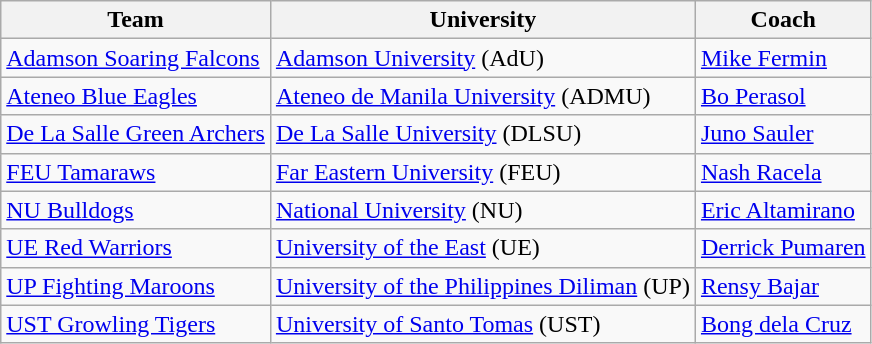<table class="wikitable">
<tr>
<th>Team</th>
<th>University</th>
<th>Coach</th>
</tr>
<tr>
<td><a href='#'>Adamson Soaring Falcons</a></td>
<td><a href='#'>Adamson University</a> (AdU)</td>
<td><a href='#'>Mike Fermin</a></td>
</tr>
<tr>
<td><a href='#'>Ateneo Blue Eagles</a></td>
<td><a href='#'>Ateneo de Manila University</a> (ADMU)</td>
<td><a href='#'>Bo Perasol</a></td>
</tr>
<tr>
<td><a href='#'>De La Salle Green Archers</a></td>
<td><a href='#'>De La Salle University</a> (DLSU)</td>
<td><a href='#'>Juno Sauler</a></td>
</tr>
<tr>
<td><a href='#'>FEU Tamaraws</a></td>
<td><a href='#'>Far Eastern University</a> (FEU)</td>
<td><a href='#'>Nash Racela</a></td>
</tr>
<tr>
<td><a href='#'>NU Bulldogs</a></td>
<td><a href='#'>National University</a> (NU)</td>
<td><a href='#'>Eric Altamirano</a></td>
</tr>
<tr>
<td><a href='#'>UE Red Warriors</a></td>
<td><a href='#'>University of the East</a> (UE)</td>
<td><a href='#'>Derrick Pumaren</a></td>
</tr>
<tr>
<td><a href='#'>UP Fighting Maroons</a></td>
<td><a href='#'>University of the Philippines Diliman</a> (UP)</td>
<td><a href='#'>Rensy Bajar</a></td>
</tr>
<tr>
<td><a href='#'>UST Growling Tigers</a></td>
<td><a href='#'>University of Santo Tomas</a> (UST)</td>
<td><a href='#'>Bong dela Cruz</a></td>
</tr>
</table>
